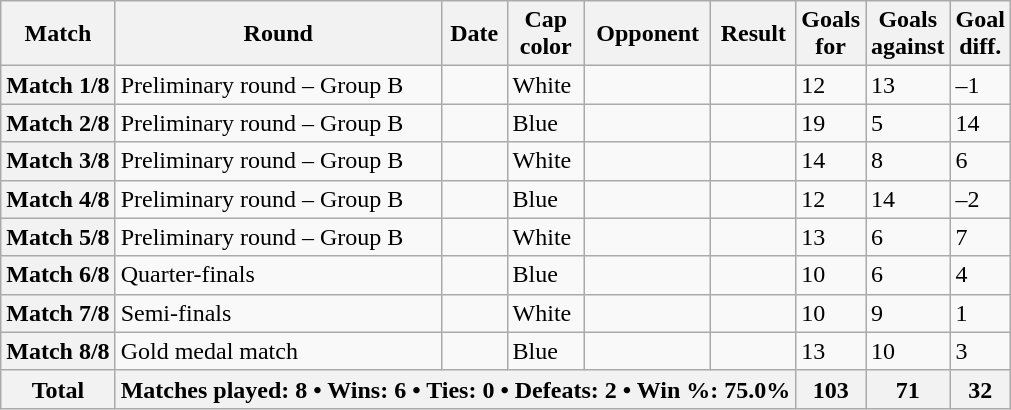<table class="wikitable sortable sticky-header defaultcenter col3right col4left col5left" style="font-size: 100%; margin-left: 1em;">
<tr>
<th scope="col">Match</th>
<th scope="col">Round</th>
<th scope="col">Date</th>
<th scope="col">Cap<br>color</th>
<th scope="col">Opponent</th>
<th scope="col">Result</th>
<th scope="col">Goals<br>for</th>
<th scope="col">Goals<br>against</th>
<th scope="col">Goal<br>diff.</th>
</tr>
<tr>
<th scope="row">Match 1/8</th>
<td>Preliminary round – Group B</td>
<td></td>
<td> White</td>
<td></td>
<td></td>
<td>12</td>
<td>13</td>
<td>–1</td>
</tr>
<tr>
<th scope="row">Match 2/8</th>
<td>Preliminary round – Group B</td>
<td></td>
<td> Blue</td>
<td></td>
<td></td>
<td>19</td>
<td>5</td>
<td>14</td>
</tr>
<tr>
<th scope="row">Match 3/8</th>
<td>Preliminary round – Group B</td>
<td></td>
<td> White</td>
<td></td>
<td></td>
<td>14</td>
<td>8</td>
<td>6</td>
</tr>
<tr>
<th scope="row">Match 4/8</th>
<td>Preliminary round – Group B</td>
<td></td>
<td> Blue</td>
<td></td>
<td></td>
<td>12</td>
<td>14</td>
<td>–2</td>
</tr>
<tr>
<th scope="row">Match 5/8</th>
<td>Preliminary round – Group B</td>
<td></td>
<td> White</td>
<td></td>
<td></td>
<td>13</td>
<td>6</td>
<td>7</td>
</tr>
<tr>
<th scope="row">Match 6/8</th>
<td>Quarter-finals</td>
<td></td>
<td> Blue</td>
<td></td>
<td></td>
<td>10</td>
<td>6</td>
<td>4</td>
</tr>
<tr>
<th scope="row">Match 7/8</th>
<td>Semi-finals</td>
<td></td>
<td> White</td>
<td></td>
<td></td>
<td>10</td>
<td>9</td>
<td>1</td>
</tr>
<tr>
<th scope="row">Match 8/8</th>
<td>Gold medal match </td>
<td></td>
<td> Blue</td>
<td></td>
<td></td>
<td>13</td>
<td>10</td>
<td>3</td>
</tr>
<tr class="sortbottom">
<th>Total</th>
<th colspan="5">Matches played: 8 • Wins: 6 • Ties: 0 • Defeats: 2 • Win %: 75.0%</th>
<th>103</th>
<th>71</th>
<th>32</th>
</tr>
</table>
